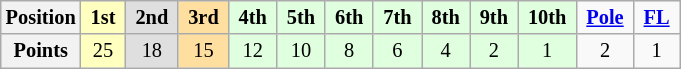<table class="wikitable" style="font-size:85%; text-align:center">
<tr>
<th>Position</th>
<td style="background:#ffffbf;"> <strong>1st</strong> </td>
<td style="background:#dfdfdf;"> <strong>2nd</strong> </td>
<td style="background:#ffdf9f;"> <strong>3rd</strong> </td>
<td style="background:#dfffdf;"> <strong>4th</strong> </td>
<td style="background:#dfffdf;"> <strong>5th</strong> </td>
<td style="background:#dfffdf;"> <strong>6th</strong> </td>
<td style="background:#dfffdf;"> <strong>7th</strong> </td>
<td style="background:#dfffdf;"> <strong>8th</strong> </td>
<td style="background:#dfffdf;"> <strong>9th</strong> </td>
<td style="background:#dfffdf;"> <strong>10th</strong> </td>
<td> <strong><a href='#'>Pole</a></strong> </td>
<td> <strong><a href='#'>FL</a></strong> </td>
</tr>
<tr>
<th>Points</th>
<td style="background:#ffffbf;">25</td>
<td style="background:#dfdfdf;">18</td>
<td style="background:#ffdf9f;">15</td>
<td style="background:#dfffdf;">12</td>
<td style="background:#dfffdf;">10</td>
<td style="background:#dfffdf;">8</td>
<td style="background:#dfffdf;">6</td>
<td style="background:#dfffdf;">4</td>
<td style="background:#dfffdf;">2</td>
<td style="background:#dfffdf;">1</td>
<td>2</td>
<td>1</td>
</tr>
</table>
